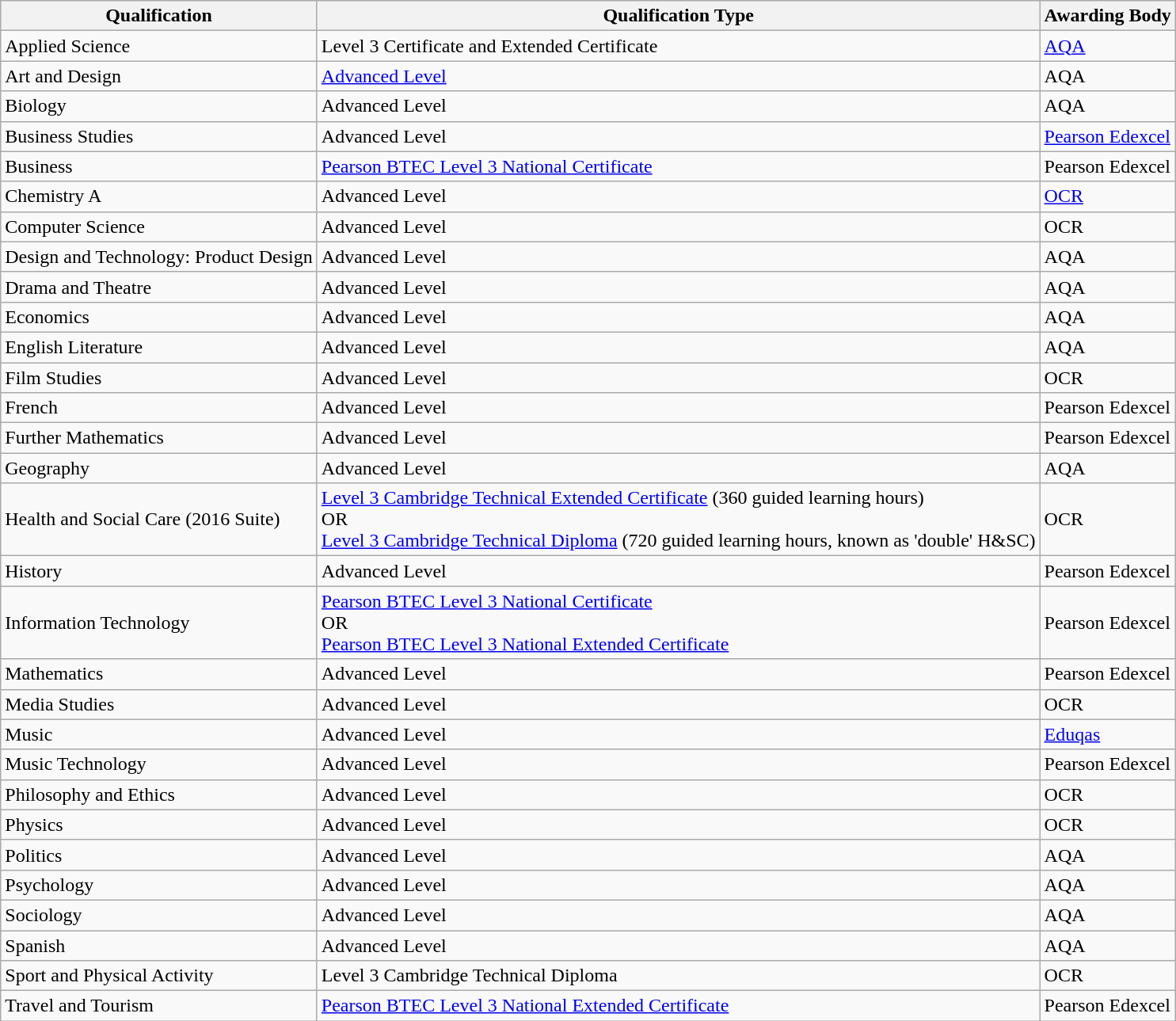<table class="wikitable sortable mw-collapsible mw-collapsed">
<tr>
<th>Qualification</th>
<th>Qualification Type</th>
<th>Awarding Body</th>
</tr>
<tr>
<td>Applied Science</td>
<td>Level 3 Certificate and Extended Certificate</td>
<td><a href='#'>AQA</a></td>
</tr>
<tr>
<td>Art and Design</td>
<td><a href='#'>Advanced Level</a></td>
<td>AQA</td>
</tr>
<tr>
<td>Biology</td>
<td>Advanced Level</td>
<td>AQA</td>
</tr>
<tr>
<td>Business Studies</td>
<td>Advanced Level</td>
<td><a href='#'>Pearson Edexcel</a></td>
</tr>
<tr>
<td>Business</td>
<td><a href='#'>Pearson BTEC Level 3 National Certificate</a></td>
<td>Pearson Edexcel</td>
</tr>
<tr>
<td>Chemistry A</td>
<td>Advanced Level</td>
<td><a href='#'>OCR</a></td>
</tr>
<tr>
<td>Computer Science</td>
<td>Advanced Level</td>
<td>OCR</td>
</tr>
<tr>
<td>Design and Technology: Product Design</td>
<td>Advanced Level</td>
<td>AQA</td>
</tr>
<tr>
<td>Drama and Theatre</td>
<td>Advanced Level</td>
<td>AQA</td>
</tr>
<tr>
<td>Economics</td>
<td>Advanced Level</td>
<td>AQA</td>
</tr>
<tr>
<td>English Literature</td>
<td>Advanced Level</td>
<td>AQA</td>
</tr>
<tr>
<td>Film Studies</td>
<td>Advanced Level</td>
<td>OCR</td>
</tr>
<tr>
<td>French</td>
<td>Advanced Level</td>
<td>Pearson Edexcel</td>
</tr>
<tr>
<td>Further Mathematics</td>
<td>Advanced Level</td>
<td>Pearson Edexcel</td>
</tr>
<tr>
<td>Geography</td>
<td>Advanced Level</td>
<td>AQA</td>
</tr>
<tr>
<td>Health and Social Care (2016 Suite)</td>
<td><a href='#'>Level 3 Cambridge Technical Extended Certificate</a> (360 guided learning hours)<br>OR<br><a href='#'>Level 3 Cambridge Technical Diploma</a> (720 guided learning hours, known as 'double' H&SC)</td>
<td>OCR</td>
</tr>
<tr>
<td>History</td>
<td>Advanced Level</td>
<td>Pearson Edexcel</td>
</tr>
<tr>
<td>Information Technology</td>
<td><a href='#'>Pearson BTEC Level 3 National Certificate</a><br>OR<br><a href='#'>Pearson BTEC Level 3 National Extended Certificate</a></td>
<td>Pearson Edexcel</td>
</tr>
<tr>
<td>Mathematics</td>
<td>Advanced Level</td>
<td>Pearson Edexcel</td>
</tr>
<tr>
<td>Media Studies</td>
<td>Advanced Level</td>
<td>OCR</td>
</tr>
<tr>
<td>Music</td>
<td>Advanced Level</td>
<td><a href='#'>Eduqas</a></td>
</tr>
<tr>
<td>Music Technology</td>
<td>Advanced Level</td>
<td>Pearson Edexcel</td>
</tr>
<tr>
<td>Philosophy and Ethics</td>
<td>Advanced Level</td>
<td>OCR</td>
</tr>
<tr>
<td>Physics</td>
<td>Advanced Level</td>
<td>OCR</td>
</tr>
<tr>
<td>Politics</td>
<td>Advanced Level</td>
<td>AQA</td>
</tr>
<tr>
<td>Psychology</td>
<td>Advanced Level</td>
<td>AQA</td>
</tr>
<tr>
<td>Sociology</td>
<td>Advanced Level</td>
<td>AQA</td>
</tr>
<tr>
<td>Spanish</td>
<td>Advanced Level</td>
<td>AQA</td>
</tr>
<tr>
<td>Sport and Physical Activity</td>
<td>Level 3 Cambridge Technical Diploma</td>
<td>OCR</td>
</tr>
<tr>
<td>Travel and Tourism</td>
<td><a href='#'>Pearson BTEC Level 3 National Extended Certificate</a></td>
<td>Pearson Edexcel</td>
</tr>
</table>
